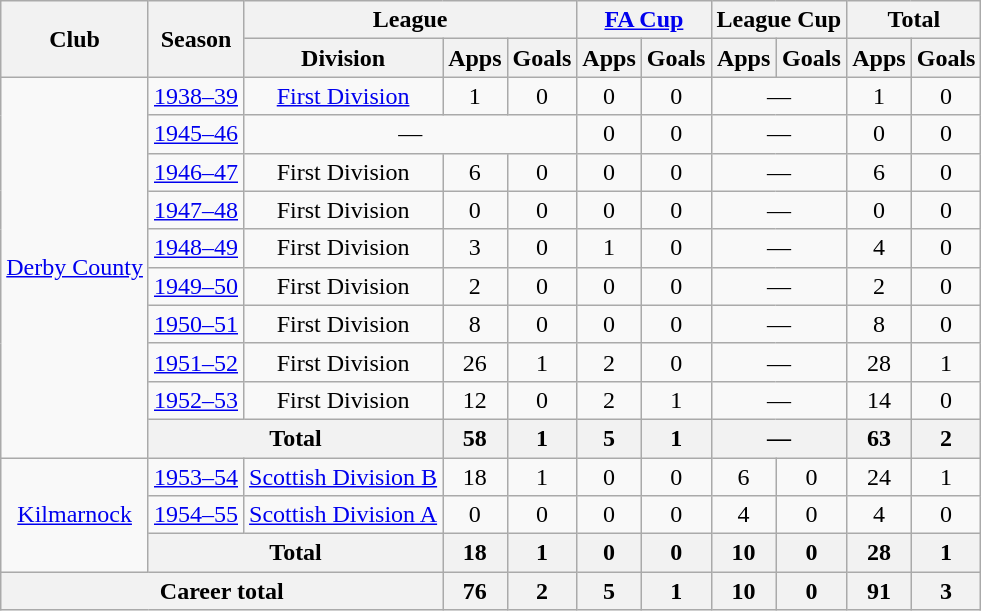<table class="wikitable" style="text-align: center;">
<tr>
<th rowspan="2">Club</th>
<th rowspan="2">Season</th>
<th colspan="3">League</th>
<th colspan="2"><a href='#'>FA Cup</a></th>
<th colspan="2">League Cup</th>
<th colspan="2">Total</th>
</tr>
<tr>
<th>Division</th>
<th>Apps</th>
<th>Goals</th>
<th>Apps</th>
<th>Goals</th>
<th>Apps</th>
<th>Goals</th>
<th>Apps</th>
<th>Goals</th>
</tr>
<tr>
<td rowspan="10"><a href='#'>Derby County</a></td>
<td><a href='#'>1938–39</a></td>
<td><a href='#'>First Division</a></td>
<td>1</td>
<td>0</td>
<td>0</td>
<td>0</td>
<td colspan="2">—</td>
<td>1</td>
<td>0</td>
</tr>
<tr>
<td><a href='#'>1945–46</a></td>
<td colspan="3">—</td>
<td>0</td>
<td>0</td>
<td colspan="2">—</td>
<td>0</td>
<td>0</td>
</tr>
<tr>
<td><a href='#'>1946–47</a></td>
<td>First Division</td>
<td>6</td>
<td>0</td>
<td>0</td>
<td>0</td>
<td colspan="2">—</td>
<td>6</td>
<td>0</td>
</tr>
<tr>
<td><a href='#'>1947–48</a></td>
<td>First Division</td>
<td>0</td>
<td>0</td>
<td>0</td>
<td>0</td>
<td colspan="2">—</td>
<td>0</td>
<td>0</td>
</tr>
<tr>
<td><a href='#'>1948–49</a></td>
<td>First Division</td>
<td>3</td>
<td>0</td>
<td>1</td>
<td>0</td>
<td colspan="2">—</td>
<td>4</td>
<td>0</td>
</tr>
<tr>
<td><a href='#'>1949–50</a></td>
<td>First Division</td>
<td>2</td>
<td>0</td>
<td>0</td>
<td>0</td>
<td colspan="2">—</td>
<td>2</td>
<td>0</td>
</tr>
<tr>
<td><a href='#'>1950–51</a></td>
<td>First Division</td>
<td>8</td>
<td>0</td>
<td>0</td>
<td>0</td>
<td colspan="2">—</td>
<td>8</td>
<td>0</td>
</tr>
<tr>
<td><a href='#'>1951–52</a></td>
<td>First Division</td>
<td>26</td>
<td>1</td>
<td>2</td>
<td>0</td>
<td colspan="2">—</td>
<td>28</td>
<td>1</td>
</tr>
<tr>
<td><a href='#'>1952–53</a></td>
<td>First Division</td>
<td>12</td>
<td>0</td>
<td>2</td>
<td>1</td>
<td colspan="2">—</td>
<td>14</td>
<td>0</td>
</tr>
<tr>
<th colspan="2">Total</th>
<th>58</th>
<th>1</th>
<th>5</th>
<th>1</th>
<th colspan="2">—</th>
<th>63</th>
<th>2</th>
</tr>
<tr>
<td rowspan="3"><a href='#'>Kilmarnock</a></td>
<td><a href='#'>1953–54</a></td>
<td><a href='#'>Scottish Division B</a></td>
<td>18</td>
<td>1</td>
<td>0</td>
<td>0</td>
<td>6</td>
<td>0</td>
<td>24</td>
<td>1</td>
</tr>
<tr>
<td><a href='#'>1954–55</a></td>
<td><a href='#'>Scottish Division A</a></td>
<td>0</td>
<td>0</td>
<td>0</td>
<td>0</td>
<td>4</td>
<td>0</td>
<td>4</td>
<td>0</td>
</tr>
<tr>
<th colspan="2">Total</th>
<th>18</th>
<th>1</th>
<th>0</th>
<th>0</th>
<th>10</th>
<th>0</th>
<th>28</th>
<th>1</th>
</tr>
<tr>
<th colspan="3">Career total</th>
<th>76</th>
<th>2</th>
<th>5</th>
<th>1</th>
<th>10</th>
<th>0</th>
<th>91</th>
<th>3</th>
</tr>
</table>
